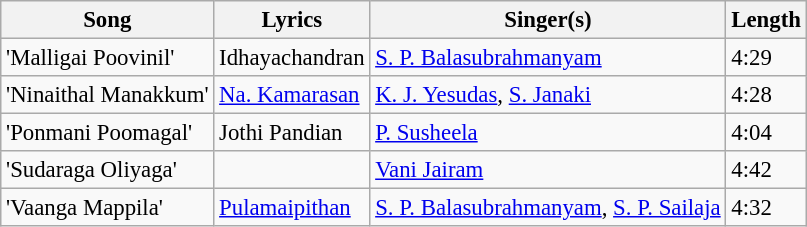<table class="wikitable" style="font-size:95%;">
<tr>
<th>Song</th>
<th>Lyrics</th>
<th>Singer(s)</th>
<th>Length</th>
</tr>
<tr>
<td>'Malligai Poovinil'</td>
<td>Idhayachandran</td>
<td><a href='#'>S. P. Balasubrahmanyam</a></td>
<td>4:29</td>
</tr>
<tr>
<td>'Ninaithal Manakkum'</td>
<td><a href='#'>Na. Kamarasan</a></td>
<td><a href='#'>K. J. Yesudas</a>, <a href='#'>S. Janaki</a></td>
<td>4:28</td>
</tr>
<tr>
<td>'Ponmani Poomagal'</td>
<td>Jothi Pandian</td>
<td><a href='#'>P. Susheela</a></td>
<td>4:04</td>
</tr>
<tr>
<td>'Sudaraga Oliyaga'</td>
<td></td>
<td><a href='#'>Vani Jairam</a></td>
<td>4:42</td>
</tr>
<tr>
<td>'Vaanga Mappila'</td>
<td><a href='#'>Pulamaipithan</a></td>
<td><a href='#'>S. P. Balasubrahmanyam</a>, <a href='#'>S. P. Sailaja</a></td>
<td>4:32</td>
</tr>
</table>
